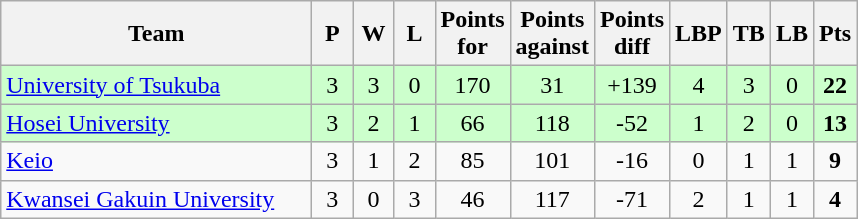<table class="wikitable" style="text-align: center;">
<tr>
<th style="width:200px;">Team</th>
<th width="20">P</th>
<th width="20">W</th>
<th width="20">L</th>
<th width="20">Points for</th>
<th width="20">Points against</th>
<th width="20">Points diff</th>
<th width="20">LBP</th>
<th width="20">TB</th>
<th width="20">LB</th>
<th width="20">Pts</th>
</tr>
<tr style="background:#cfc;">
<td align=left><a href='#'>University of Tsukuba</a></td>
<td>3</td>
<td>3</td>
<td>0</td>
<td>170</td>
<td>31</td>
<td>+139</td>
<td>4</td>
<td>3</td>
<td>0</td>
<td><strong>22</strong></td>
</tr>
<tr style="background:#cfc;">
<td align=left><a href='#'>Hosei University</a></td>
<td>3</td>
<td>2</td>
<td>1</td>
<td>66</td>
<td>118</td>
<td>-52</td>
<td>1</td>
<td>2</td>
<td>0</td>
<td><strong>13</strong></td>
</tr>
<tr>
<td align=left><a href='#'>Keio</a></td>
<td>3</td>
<td>1</td>
<td>2</td>
<td>85</td>
<td>101</td>
<td>-16</td>
<td>0</td>
<td>1</td>
<td>1</td>
<td><strong>9</strong></td>
</tr>
<tr>
<td align=left><a href='#'>Kwansei Gakuin University</a></td>
<td>3</td>
<td>0</td>
<td>3</td>
<td>46</td>
<td>117</td>
<td>-71</td>
<td>2</td>
<td>1</td>
<td>1</td>
<td><strong>4</strong></td>
</tr>
</table>
